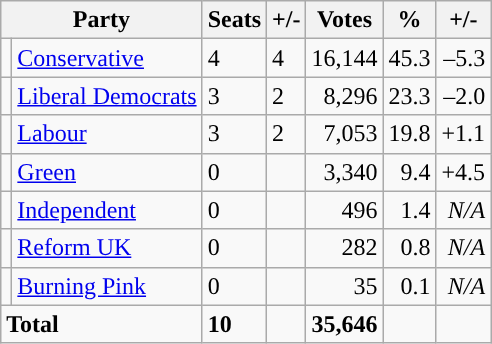<table class="wikitable sortable">
<tr>
<th colspan="2">Party</th>
<th>Seats</th>
<th>+/-</th>
<th>Votes</th>
<th>%</th>
<th>+/-</th>
</tr>
<tr>
<td style="background-color: "></td>
<td><a href='#'>Conservative</a></td>
<td>4</td>
<td> 4</td>
<td style="text-align:right;">16,144</td>
<td style="text-align:right;">45.3</td>
<td style="text-align:right;">–5.3</td>
</tr>
<tr>
<td style="background-color: "></td>
<td><a href='#'>Liberal Democrats</a></td>
<td>3</td>
<td> 2</td>
<td style="text-align:right;">8,296</td>
<td style="text-align:right;">23.3</td>
<td style="text-align:right;">–2.0</td>
</tr>
<tr>
<td style="background-color: "></td>
<td><a href='#'>Labour</a></td>
<td>3</td>
<td> 2</td>
<td style="text-align:right;">7,053</td>
<td style="text-align:right;">19.8</td>
<td style="text-align:right;">+1.1</td>
</tr>
<tr>
<td style="background-color: "></td>
<td><a href='#'>Green</a></td>
<td>0</td>
<td></td>
<td style="text-align:right;">3,340</td>
<td style="text-align:right;">9.4</td>
<td style="text-align:right;">+4.5</td>
</tr>
<tr>
<td style="background-color: "></td>
<td><a href='#'>Independent</a></td>
<td>0</td>
<td></td>
<td style="text-align:right;">496</td>
<td style="text-align:right;">1.4</td>
<td style="text-align:right;"><em>N/A</em></td>
</tr>
<tr>
<td style="background-color: "></td>
<td><a href='#'>Reform UK</a></td>
<td>0</td>
<td></td>
<td style="text-align:right;">282</td>
<td style="text-align:right;">0.8</td>
<td style="text-align:right;"><em>N/A</em></td>
</tr>
<tr>
<td style="background-color: "></td>
<td><a href='#'>Burning Pink</a></td>
<td>0</td>
<td></td>
<td style="text-align:right;">35</td>
<td style="text-align:right;">0.1</td>
<td style="text-align:right;"><em>N/A</em></td>
</tr>
<tr>
<td colspan="2"><strong>Total</strong></td>
<td><strong>10</strong></td>
<td></td>
<td style="text-align:right;"><strong>35,646</strong></td>
<td style="text-align:right;"></td>
<td style="text-align:right;"></td>
</tr>
</table>
